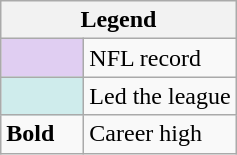<table class="wikitable mw-collapsible mw-collapsed">
<tr>
<th colspan="2">Legend</th>
</tr>
<tr>
<td style="background:#e0cef2; width:3em"></td>
<td>NFL record</td>
</tr>
<tr>
<td style="background:#cfecec; width:3em;"></td>
<td>Led the league</td>
</tr>
<tr>
<td><strong>Bold</strong></td>
<td>Career high</td>
</tr>
</table>
